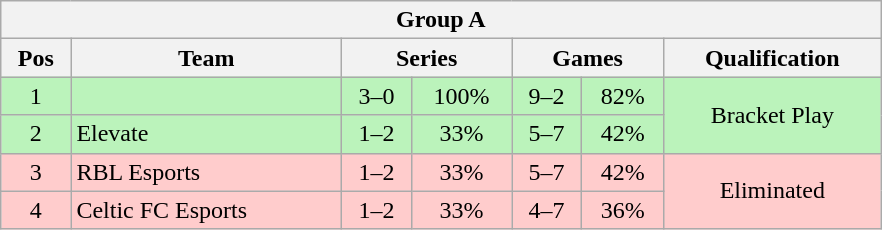<table class="wikitable" style="display: inline-table;width: 46.5%;">
<tr>
<th colspan="7">Group A</th>
</tr>
<tr>
<th>Pos</th>
<th>Team</th>
<th colspan="2">Series</th>
<th colspan="2">Games</th>
<th>Qualification</th>
</tr>
<tr>
<td style="text-align:center; background:#BBF3BB;">1</td>
<td style="text-align:left; background:#BBF3BB;"></td>
<td style="text-align:center; background:#BBF3BB;">3–0</td>
<td style="text-align:center; background:#BBF3BB;">100%</td>
<td style="text-align:center; background:#BBF3BB;">9–2</td>
<td style="text-align:center; background:#BBF3BB;">82%</td>
<td style="text-align:center; background:#BBF3BB;" rowspan="2">Bracket Play</td>
</tr>
<tr>
<td style="text-align:center; background:#BBF3BB;">2</td>
<td style="text-align:left; background:#BBF3BB;">Elevate</td>
<td style="text-align:center; background:#BBF3BB;">1–2</td>
<td style="text-align:center; background:#BBF3BB;">33%</td>
<td style="text-align:center; background:#BBF3BB;">5–7</td>
<td style="text-align:center; background:#BBF3BB;">42%</td>
</tr>
<tr>
<td style="text-align:center; background:#FFCCCC;">3</td>
<td style="text-align:left; background:#FFCCCC;">RBL Esports</td>
<td style="text-align:center; background:#FFCCCC;">1–2</td>
<td style="text-align:center; background:#FFCCCC;">33%</td>
<td style="text-align:center; background:#FFCCCC;">5–7</td>
<td style="text-align:center; background:#FFCCCC;">42%</td>
<td style="text-align:center; background:#FFCCCC;" rowspan="2">Eliminated</td>
</tr>
<tr>
<td style="text-align:center; background:#FFCCCC;">4</td>
<td style="text-align:left; background:#FFCCCC;">Celtic FC Esports</td>
<td style="text-align:center; background:#FFCCCC;">1–2</td>
<td style="text-align:center; background:#FFCCCC;">33%</td>
<td style="text-align:center; background:#FFCCCC;">4–7</td>
<td style="text-align:center; background:#FFCCCC;">36%</td>
</tr>
</table>
